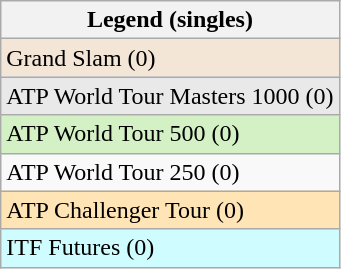<table class="wikitable">
<tr>
<th>Legend (singles)</th>
</tr>
<tr style="background:#f3e6d7;">
<td>Grand Slam (0)</td>
</tr>
<tr style="background:#e9e9e9;">
<td>ATP World Tour Masters 1000 (0)</td>
</tr>
<tr style="background:#d4f1c5;">
<td>ATP World Tour 500 (0)</td>
</tr>
<tr>
<td>ATP World Tour 250 (0)</td>
</tr>
<tr bgcolor="moccasin">
<td>ATP Challenger Tour (0)</td>
</tr>
<tr bgcolor="CFFCFF">
<td>ITF Futures (0)</td>
</tr>
</table>
